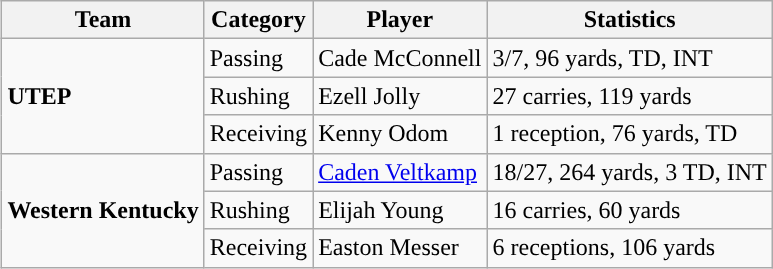<table class="wikitable" style="float: right;">
<tr>
<th>Team</th>
<th>Category</th>
<th>Player</th>
<th>Statistics</th>
</tr>
<tr>
<td rowspan=3><strong>UTEP</strong></td>
<td>Passing</td>
<td>Cade McConnell</td>
<td>3/7, 96 yards, TD, INT</td>
</tr>
<tr>
<td>Rushing</td>
<td>Ezell Jolly</td>
<td>27 carries, 119 yards</td>
</tr>
<tr>
<td>Receiving</td>
<td>Kenny Odom</td>
<td>1 reception, 76 yards, TD</td>
</tr>
<tr>
<td rowspan=3><strong>Western Kentucky</strong></td>
<td>Passing</td>
<td><a href='#'>Caden Veltkamp</a></td>
<td>18/27, 264 yards, 3 TD, INT</td>
</tr>
<tr>
<td>Rushing</td>
<td>Elijah Young</td>
<td>16 carries, 60 yards</td>
</tr>
<tr>
<td>Receiving</td>
<td>Easton Messer</td>
<td>6 receptions, 106 yards</td>
</tr>
</table>
